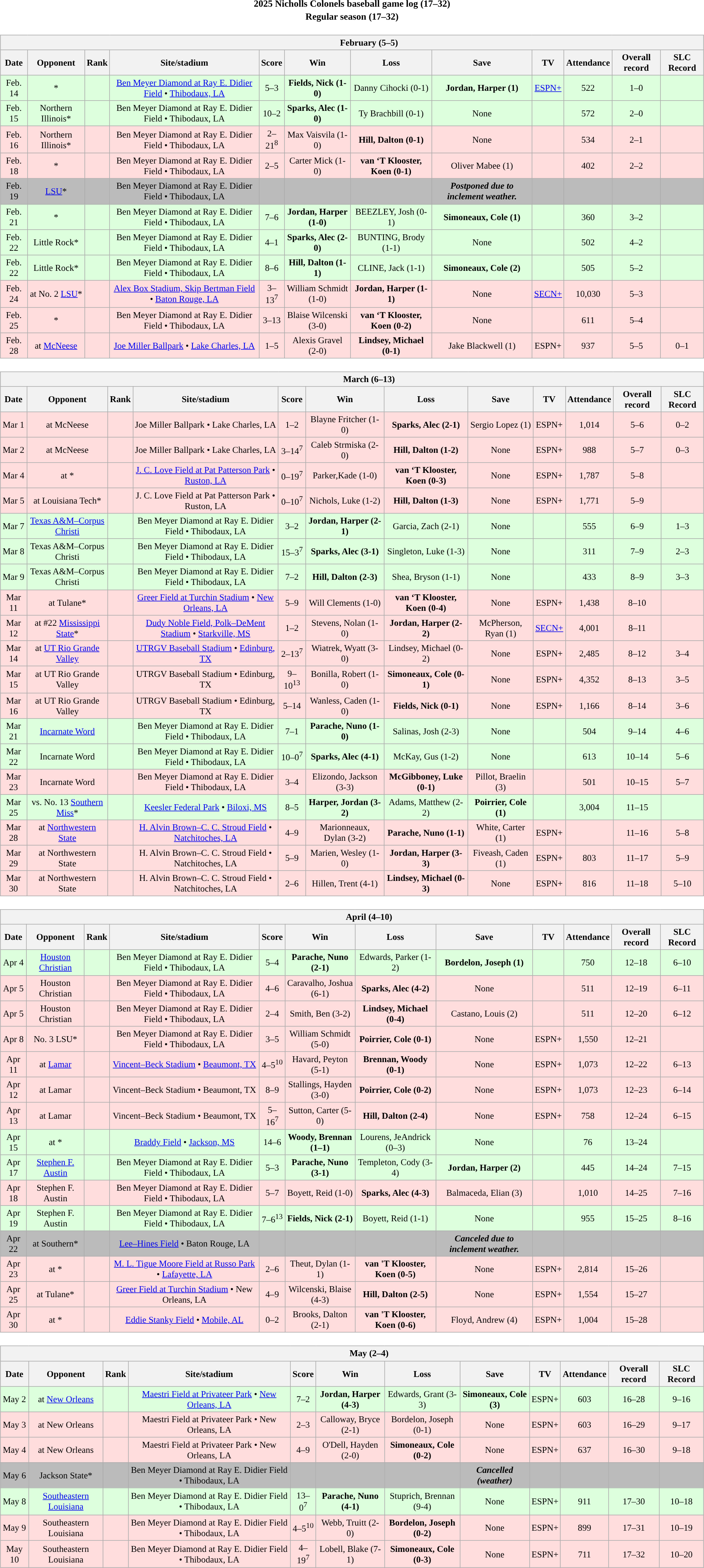<table class="toccolours" width=95% style="clear:both; margin:1.5em auto; text-align:center;">
<tr>
<th colspan=2>2025 Nicholls Colonels baseball game log (17–32)</th>
</tr>
<tr>
<th colspan=2>Regular season (17–32)</th>
</tr>
<tr valign="top">
<td><br><table class="wikitable collapsible collapsed" style="margin:auto; width:100%; text-align:center; font-size:95%">
<tr>
<th colspan=12 style="padding-left:4em;">February (5–5)</th>
</tr>
<tr>
<th>Date</th>
<th>Opponent</th>
<th>Rank</th>
<th>Site/stadium</th>
<th>Score</th>
<th>Win</th>
<th>Loss</th>
<th>Save</th>
<th>TV</th>
<th>Attendance</th>
<th>Overall record</th>
<th>SLC Record</th>
</tr>
<tr align="center" bgcolor=#ddffdd>
<td>Feb. 14</td>
<td>*</td>
<td></td>
<td><a href='#'>Ben Meyer Diamond at Ray E. Didier Field</a> • <a href='#'>Thibodaux, LA</a></td>
<td>5–3</td>
<td><strong>Fields, Nick (1-0)</strong></td>
<td>Danny Cihocki (0-1)</td>
<td><strong>Jordan, Harper (1)</strong></td>
<td><a href='#'>ESPN+</a></td>
<td>522</td>
<td>1–0</td>
<td></td>
</tr>
<tr align="center" bgcolor=#ddffdd>
<td>Feb. 15</td>
<td>Northern Illinois*</td>
<td></td>
<td>Ben Meyer Diamond at Ray E. Didier Field • Thibodaux, LA</td>
<td>10–2</td>
<td><strong>Sparks, Alec (1-0)</strong></td>
<td>Ty Brachbill (0-1)</td>
<td>None</td>
<td></td>
<td>572</td>
<td>2–0</td>
<td></td>
</tr>
<tr align="center" bgcolor=#ffdddd>
<td>Feb. 16</td>
<td>Northern Illinois*</td>
<td></td>
<td>Ben Meyer Diamond at Ray E. Didier Field • Thibodaux, LA</td>
<td>2–21<sup>8</sup></td>
<td>Max Vaisvila (1-0)</td>
<td><strong>Hill, Dalton (0-1)</strong></td>
<td>None</td>
<td></td>
<td>534</td>
<td>2–1</td>
<td></td>
</tr>
<tr align="center" bgcolor=#ffdddd>
<td>Feb. 18</td>
<td>*</td>
<td></td>
<td>Ben Meyer Diamond at Ray E. Didier Field • Thibodaux, LA</td>
<td>2–5</td>
<td>Carter Mick (1-0)</td>
<td><strong>van ‘T Klooster, Koen (0-1)</strong></td>
<td>Oliver Mabee (1)</td>
<td></td>
<td>402</td>
<td>2–2</td>
<td></td>
</tr>
<tr align="center" bgcolor=#bbbbbb>
<td>Feb. 19</td>
<td><a href='#'>LSU</a>*</td>
<td></td>
<td>Ben Meyer Diamond at Ray E. Didier Field • Thibodaux, LA</td>
<td></td>
<td></td>
<td></td>
<td><strong><em>Postponed due to inclement weather.</em></strong></td>
<td></td>
<td></td>
<td></td>
<td></td>
</tr>
<tr align="center" bgcolor=#ddffdd>
<td>Feb. 21</td>
<td>*</td>
<td></td>
<td>Ben Meyer Diamond at Ray E. Didier Field • Thibodaux, LA</td>
<td>7–6</td>
<td><strong>Jordan, Harper (1-0)</strong></td>
<td>BEEZLEY, Josh (0-1)</td>
<td><strong>Simoneaux, Cole (1)</strong></td>
<td></td>
<td>360</td>
<td>3–2</td>
<td></td>
</tr>
<tr align="center" bgcolor=#ddffdd>
<td>Feb. 22</td>
<td>Little Rock*</td>
<td></td>
<td>Ben Meyer Diamond at Ray E. Didier Field • Thibodaux, LA</td>
<td>4–1</td>
<td><strong>Sparks, Alec (2-0)</strong></td>
<td>BUNTING, Brody (1-1)</td>
<td>None</td>
<td></td>
<td>502</td>
<td>4–2</td>
<td></td>
</tr>
<tr align="center" bgcolor=#ddffdd>
<td>Feb. 22</td>
<td>Little Rock*</td>
<td></td>
<td>Ben Meyer Diamond at Ray E. Didier Field • Thibodaux, LA</td>
<td>8–6</td>
<td><strong>Hill, Dalton (1-1)</strong></td>
<td>CLINE, Jack (1-1)</td>
<td><strong>Simoneaux, Cole (2)</strong></td>
<td></td>
<td>505</td>
<td>5–2</td>
<td></td>
</tr>
<tr align="center" bgcolor=#ffdddd>
<td>Feb. 24</td>
<td>at No. 2 <a href='#'>LSU</a>*</td>
<td></td>
<td><a href='#'>Alex Box Stadium, Skip Bertman Field</a> • <a href='#'>Baton Rouge, LA</a></td>
<td>3–13<sup>7</sup></td>
<td>William Schmidt (1-0)</td>
<td><strong>Jordan, Harper (1-1)</strong></td>
<td>None</td>
<td><a href='#'>SECN+</a></td>
<td>10,030</td>
<td>5–3</td>
<td></td>
</tr>
<tr align="center" bgcolor=#ffdddd>
<td>Feb. 25</td>
<td>*</td>
<td></td>
<td>Ben Meyer Diamond at Ray E. Didier Field • Thibodaux, LA</td>
<td>3–13</td>
<td>Blaise Wilcenski (3-0)</td>
<td><strong>van ‘T Klooster, Koen (0-2)</strong></td>
<td>None</td>
<td></td>
<td>611</td>
<td>5–4</td>
<td></td>
</tr>
<tr align="center" bgcolor=#ffdddd>
<td>Feb. 28</td>
<td>at <a href='#'>McNeese</a></td>
<td></td>
<td><a href='#'>Joe Miller Ballpark</a> • <a href='#'>Lake Charles, LA</a></td>
<td>1–5</td>
<td>Alexis Gravel (2-0)</td>
<td><strong>Lindsey, Michael (0-1)</strong></td>
<td>Jake Blackwell (1)</td>
<td>ESPN+</td>
<td>937</td>
<td>5–5</td>
<td>0–1</td>
</tr>
</table>
</td>
</tr>
<tr>
<td><br><table class="wikitable collapsible collapsed" style="margin:auto; width:100%; text-align:center; font-size:95%">
<tr>
<th colspan=12 style="padding-left:4em;">March (6–13)</th>
</tr>
<tr>
<th>Date</th>
<th>Opponent</th>
<th>Rank</th>
<th>Site/stadium</th>
<th>Score</th>
<th>Win</th>
<th>Loss</th>
<th>Save</th>
<th>TV</th>
<th>Attendance</th>
<th>Overall record</th>
<th>SLC Record</th>
</tr>
<tr align="center" bgcolor=#ffdddd>
<td>Mar 1</td>
<td>at McNeese</td>
<td></td>
<td>Joe Miller Ballpark • Lake Charles, LA</td>
<td>1–2</td>
<td>Blayne Fritcher (1-0)</td>
<td><strong>Sparks, Alec (2-1)</strong></td>
<td>Sergio Lopez (1)</td>
<td>ESPN+</td>
<td>1,014</td>
<td>5–6</td>
<td>0–2</td>
</tr>
<tr align="center" bgcolor=#ffdddd>
<td>Mar 2</td>
<td>at McNeese</td>
<td></td>
<td>Joe Miller Ballpark • Lake Charles, LA</td>
<td>3–14<sup>7</sup></td>
<td>Caleb Strmiska (2-0)</td>
<td><strong>Hill, Dalton (1-2)</strong></td>
<td>None</td>
<td>ESPN+</td>
<td>988</td>
<td>5–7</td>
<td>0–3</td>
</tr>
<tr align="center" bgcolor=#ffdddd>
<td>Mar 4</td>
<td>at *</td>
<td></td>
<td><a href='#'>J. C. Love Field at Pat Patterson Park</a> • <a href='#'>Ruston, LA</a></td>
<td>0–19<sup>7</sup></td>
<td>Parker,Kade (1-0)</td>
<td><strong>van ‘T Klooster, Koen (0-3)</strong></td>
<td>None</td>
<td>ESPN+</td>
<td>1,787</td>
<td>5–8</td>
<td></td>
</tr>
<tr align="center" bgcolor=#ffdddd>
<td>Mar 5</td>
<td>at Louisiana Tech*</td>
<td></td>
<td>J. C. Love Field at Pat Patterson Park • Ruston, LA</td>
<td>0–10<sup>7</sup></td>
<td>Nichols, Luke (1-2)</td>
<td><strong>Hill, Dalton (1-3)</strong></td>
<td>None</td>
<td>ESPN+</td>
<td>1,771</td>
<td>5–9</td>
<td></td>
</tr>
<tr align="center" bgcolor=#ddffdd>
<td>Mar 7</td>
<td><a href='#'>Texas A&M–Corpus Christi</a></td>
<td></td>
<td>Ben Meyer Diamond at Ray E. Didier Field • Thibodaux, LA</td>
<td>3–2</td>
<td><strong>Jordan, Harper (2-1)</strong></td>
<td>Garcia, Zach (2-1)</td>
<td>None</td>
<td></td>
<td>555</td>
<td>6–9</td>
<td>1–3</td>
</tr>
<tr align="center" bgcolor=#ddffdd>
<td>Mar 8</td>
<td>Texas A&M–Corpus Christi</td>
<td></td>
<td>Ben Meyer Diamond at Ray E. Didier Field • Thibodaux, LA</td>
<td>15–3<sup>7</sup></td>
<td><strong>Sparks, Alec (3-1)</strong></td>
<td>Singleton, Luke (1-3)</td>
<td>None</td>
<td></td>
<td>311</td>
<td>7–9</td>
<td>2–3</td>
</tr>
<tr align="center" bgcolor=#ddffdd>
<td>Mar 9</td>
<td>Texas A&M–Corpus Christi</td>
<td></td>
<td>Ben Meyer Diamond at Ray E. Didier Field • Thibodaux, LA</td>
<td>7–2</td>
<td><strong>Hill, Dalton (2-3)</strong></td>
<td>Shea, Bryson (1-1)</td>
<td>None</td>
<td></td>
<td>433</td>
<td>8–9</td>
<td>3–3</td>
</tr>
<tr align="center" bgcolor=#ffdddd>
<td>Mar 11</td>
<td>at Tulane*</td>
<td></td>
<td><a href='#'>Greer Field at Turchin Stadium</a> • <a href='#'>New Orleans, LA</a></td>
<td>5–9</td>
<td>Will Clements (1-0)</td>
<td><strong>van ‘T Klooster, Koen (0-4)</strong></td>
<td>None</td>
<td>ESPN+</td>
<td>1,438</td>
<td>8–10</td>
<td></td>
</tr>
<tr align="center" bgcolor=#ffdddd>
<td>Mar 12</td>
<td>at #22 <a href='#'>Mississippi State</a>*</td>
<td></td>
<td><a href='#'>Dudy Noble Field, Polk–DeMent Stadium</a> • <a href='#'>Starkville, MS</a></td>
<td>1–2</td>
<td>Stevens, Nolan (1-0)</td>
<td><strong>Jordan, Harper (2-2)</strong></td>
<td>McPherson, Ryan (1)</td>
<td><a href='#'>SECN+</a></td>
<td>4,001</td>
<td>8–11</td>
<td></td>
</tr>
<tr align="center" bgcolor=#ffdddd>
<td>Mar 14</td>
<td>at <a href='#'>UT Rio Grande Valley</a></td>
<td></td>
<td><a href='#'>UTRGV Baseball Stadium</a> • <a href='#'>Edinburg, TX</a></td>
<td>2–13<sup>7</sup></td>
<td>Wiatrek, Wyatt (3-0)</td>
<td>Lindsey, Michael (0-2)</td>
<td>None</td>
<td>ESPN+</td>
<td>2,485</td>
<td>8–12</td>
<td>3–4</td>
</tr>
<tr align="center" bgcolor=#ffdddd>
<td>Mar 15</td>
<td>at UT Rio Grande Valley</td>
<td></td>
<td>UTRGV Baseball Stadium • Edinburg, TX</td>
<td>9–10<sup>13</sup></td>
<td>Bonilla, Robert (1-0)</td>
<td><strong>Simoneaux, Cole (0-1)</strong></td>
<td>None</td>
<td>ESPN+</td>
<td>4,352</td>
<td>8–13</td>
<td>3–5</td>
</tr>
<tr align="center" bgcolor=#ffdddd>
<td>Mar 16</td>
<td>at UT Rio Grande Valley</td>
<td></td>
<td>UTRGV Baseball Stadium • Edinburg, TX</td>
<td>5–14</td>
<td>Wanless, Caden (1-0)</td>
<td><strong>Fields, Nick (0-1)</strong></td>
<td>None</td>
<td>ESPN+</td>
<td>1,166</td>
<td>8–14</td>
<td>3–6</td>
</tr>
<tr align="center" bgcolor=#ddffdd>
<td>Mar 21</td>
<td><a href='#'>Incarnate Word</a></td>
<td></td>
<td>Ben Meyer Diamond at Ray E. Didier Field • Thibodaux, LA</td>
<td>7–1</td>
<td><strong>Parache, Nuno (1-0)</strong></td>
<td>Salinas, Josh (2-3)</td>
<td>None</td>
<td></td>
<td>504</td>
<td>9–14</td>
<td>4–6</td>
</tr>
<tr align="center" bgcolor=#ddffdd>
<td>Mar 22</td>
<td>Incarnate Word</td>
<td></td>
<td>Ben Meyer Diamond at Ray E. Didier Field • Thibodaux, LA</td>
<td>10–0<sup>7</sup></td>
<td><strong>Sparks, Alec (4-1)</strong></td>
<td>McKay, Gus (1-2)</td>
<td>None</td>
<td></td>
<td>613</td>
<td>10–14</td>
<td>5–6</td>
</tr>
<tr align="center" bgcolor=#ffdddd>
<td>Mar 23</td>
<td>Incarnate Word</td>
<td></td>
<td>Ben Meyer Diamond at Ray E. Didier Field • Thibodaux, LA</td>
<td>3–4</td>
<td>Elizondo, Jackson (3-3)</td>
<td><strong>McGibboney, Luke (0-1)</strong></td>
<td>Pillot, Braelin (3)</td>
<td></td>
<td>501</td>
<td>10–15</td>
<td>5–7</td>
</tr>
<tr align="center" bgcolor=#ddffdd>
<td>Mar 25</td>
<td>vs. No. 13 <a href='#'>Southern Miss</a>*</td>
<td></td>
<td><a href='#'>Keesler Federal Park</a> • <a href='#'>Biloxi, MS</a></td>
<td>8–5</td>
<td><strong>Harper, Jordan (3-2)</strong></td>
<td>Adams, Matthew (2-2)</td>
<td><strong>Poirrier, Cole (1)</strong></td>
<td></td>
<td>3,004</td>
<td>11–15</td>
<td></td>
</tr>
<tr align="center" bgcolor=#ffdddd>
<td>Mar 28</td>
<td>at <a href='#'>Northwestern State</a></td>
<td></td>
<td><a href='#'>H. Alvin Brown–C. C. Stroud Field</a> • <a href='#'>Natchitoches, LA</a></td>
<td>4–9</td>
<td>Marionneaux, Dylan (3-2)</td>
<td><strong>Parache, Nuno (1-1)</strong></td>
<td>White, Carter (1)</td>
<td>ESPN+</td>
<td> </td>
<td>11–16</td>
<td>5–8</td>
</tr>
<tr align="center" bgcolor=#ffdddd>
<td>Mar 29</td>
<td>at Northwestern State</td>
<td></td>
<td>H. Alvin Brown–C. C. Stroud Field • Natchitoches, LA</td>
<td>5–9</td>
<td>Marien, Wesley (1-0)</td>
<td><strong>Jordan, Harper (3-3)</strong></td>
<td>Fiveash, Caden (1)</td>
<td>ESPN+</td>
<td>803</td>
<td>11–17</td>
<td>5–9</td>
</tr>
<tr align="center" bgcolor=#ffdddd>
<td>Mar 30</td>
<td>at Northwestern State</td>
<td></td>
<td>H. Alvin Brown–C. C. Stroud Field • Natchitoches, LA</td>
<td>2–6</td>
<td>Hillen, Trent (4-1)</td>
<td><strong>Lindsey, Michael (0-3)</strong></td>
<td>None</td>
<td>ESPN+</td>
<td>816</td>
<td>11–18</td>
<td>5–10</td>
</tr>
</table>
</td>
</tr>
<tr>
<td><br><table class="wikitable collapsible collapsed" style="margin:auto; width:100%; text-align:center; font-size:95%">
<tr>
<th colspan=12 style="padding-left:4em;">April (4–10)</th>
</tr>
<tr>
<th>Date</th>
<th>Opponent</th>
<th>Rank</th>
<th>Site/stadium</th>
<th>Score</th>
<th>Win</th>
<th>Loss</th>
<th>Save</th>
<th>TV</th>
<th>Attendance</th>
<th>Overall record</th>
<th>SLC Record</th>
</tr>
<tr align="center" bgcolor=#ddffdd>
<td>Apr 4</td>
<td><a href='#'>Houston Christian</a></td>
<td></td>
<td>Ben Meyer Diamond at Ray E. Didier Field • Thibodaux, LA</td>
<td>5–4</td>
<td><strong>Parache, Nuno (2-1)</strong></td>
<td>Edwards, Parker (1-2)</td>
<td><strong>Bordelon, Joseph (1)</strong></td>
<td></td>
<td>750</td>
<td>12–18</td>
<td>6–10</td>
</tr>
<tr align="center" bgcolor=#ffdddd>
<td>Apr 5</td>
<td>Houston Christian</td>
<td></td>
<td>Ben Meyer Diamond at Ray E. Didier Field • Thibodaux, LA</td>
<td>4–6</td>
<td>Caravalho, Joshua (6-1)</td>
<td><strong>Sparks, Alec (4-2)</strong></td>
<td>None</td>
<td></td>
<td>511</td>
<td>12–19</td>
<td>6–11</td>
</tr>
<tr align="center" bgcolor=#ffdddd>
<td>Apr 5</td>
<td>Houston Christian</td>
<td></td>
<td>Ben Meyer Diamond at Ray E. Didier Field • Thibodaux, LA</td>
<td>2–4</td>
<td>Smith, Ben (3-2)</td>
<td><strong>Lindsey, Michael (0-4)</strong></td>
<td>Castano, Louis (2)</td>
<td></td>
<td>511</td>
<td>12–20</td>
<td>6–12</td>
</tr>
<tr align="center" bgcolor=#ffdddd>
<td>Apr 8</td>
<td>No. 3 LSU*</td>
<td></td>
<td>Ben Meyer Diamond at Ray E. Didier Field • Thibodaux, LA</td>
<td>3–5</td>
<td>William Schmidt (5-0)</td>
<td><strong>Poirrier, Cole (0-1)</strong></td>
<td>None</td>
<td>ESPN+</td>
<td>1,550</td>
<td>12–21</td>
<td></td>
</tr>
<tr align="center" bgcolor=#ffdddd>
<td>Apr 11</td>
<td>at <a href='#'>Lamar</a></td>
<td></td>
<td><a href='#'>Vincent–Beck Stadium</a> • <a href='#'>Beaumont, TX</a></td>
<td>4–5<sup>10</sup></td>
<td>Havard, Peyton (5-1)</td>
<td><strong>Brennan, Woody (0-1)</strong></td>
<td>None</td>
<td>ESPN+</td>
<td>1,073</td>
<td>12–22</td>
<td>6–13</td>
</tr>
<tr align="center" bgcolor=#ffdddd>
<td>Apr 12</td>
<td>at Lamar</td>
<td></td>
<td>Vincent–Beck Stadium • Beaumont, TX</td>
<td>8–9</td>
<td>Stallings, Hayden (3-0)</td>
<td><strong>Poirrier, Cole (0-2)</strong></td>
<td>None</td>
<td>ESPN+</td>
<td>1,073</td>
<td>12–23</td>
<td>6–14</td>
</tr>
<tr align="center" bgcolor=#ffdddd>
<td>Apr 13</td>
<td>at Lamar</td>
<td></td>
<td>Vincent–Beck Stadium • Beaumont, TX</td>
<td>5–16<sup>7</sup></td>
<td>Sutton, Carter (5-0)</td>
<td><strong>Hill, Dalton (2-4)</strong></td>
<td>None</td>
<td>ESPN+</td>
<td>758</td>
<td>12–24</td>
<td>6–15</td>
</tr>
<tr align="center" bgcolor=#ddffdd>
<td>Apr 15</td>
<td>at *</td>
<td></td>
<td><a href='#'>Braddy Field</a> • <a href='#'>Jackson, MS</a></td>
<td>14–6</td>
<td><strong>Woody, Brennan (1–1)</strong></td>
<td>Lourens, JeAndrick (0–3)</td>
<td>None</td>
<td></td>
<td>76</td>
<td>13–24</td>
<td></td>
</tr>
<tr align="center" bgcolor=#ddffdd>
<td>Apr 17</td>
<td><a href='#'>Stephen F. Austin</a></td>
<td></td>
<td>Ben Meyer Diamond at Ray E. Didier Field • Thibodaux, LA</td>
<td>5–3</td>
<td><strong>Parache, Nuno (3-1)</strong></td>
<td>Templeton, Cody (3-4)</td>
<td><strong>Jordan, Harper (2)</strong></td>
<td></td>
<td>445</td>
<td>14–24</td>
<td>7–15</td>
</tr>
<tr align="center" bgcolor=#ffdddd>
<td>Apr 18</td>
<td>Stephen F. Austin</td>
<td></td>
<td>Ben Meyer Diamond at Ray E. Didier Field • Thibodaux, LA</td>
<td>5–7</td>
<td>Boyett, Reid (1-0)</td>
<td><strong>Sparks, Alec (4-3)</strong></td>
<td>Balmaceda, Elian (3)</td>
<td></td>
<td>1,010</td>
<td>14–25</td>
<td>7–16</td>
</tr>
<tr align="center" bgcolor=#ddffdd>
<td>Apr 19</td>
<td>Stephen F. Austin</td>
<td></td>
<td>Ben Meyer Diamond at Ray E. Didier Field • Thibodaux, LA</td>
<td>7–6<sup>13</sup></td>
<td><strong>Fields, Nick (2-1)</strong></td>
<td>Boyett, Reid (1-1)</td>
<td>None</td>
<td></td>
<td>955</td>
<td>15–25</td>
<td>8–16</td>
</tr>
<tr align="center" bgcolor=#bbbbbb>
<td>Apr 22</td>
<td>at Southern*</td>
<td></td>
<td><a href='#'>Lee–Hines Field</a> • Baton Rouge, LA</td>
<td></td>
<td></td>
<td></td>
<td><strong><em>Canceled due to inclement weather.</em></strong></td>
<td></td>
<td></td>
<td></td>
<td></td>
</tr>
<tr align="center" bgcolor=#ffdddd>
<td>Apr 23</td>
<td>at *</td>
<td></td>
<td><a href='#'>M. L. Tigue Moore Field at Russo Park</a> • <a href='#'>Lafayette, LA</a></td>
<td>2–6</td>
<td>Theut, Dylan (1-1)</td>
<td><strong>van 'T Klooster, Koen (0-5)</strong></td>
<td>None</td>
<td>ESPN+</td>
<td>2,814</td>
<td>15–26</td>
<td></td>
</tr>
<tr align="center" bgcolor=#ffdddd>
<td>Apr 25</td>
<td>at Tulane*</td>
<td></td>
<td><a href='#'>Greer Field at Turchin Stadium</a> • New Orleans, LA</td>
<td>4–9</td>
<td>Wilcenski, Blaise (4-3)</td>
<td><strong>Hill, Dalton (2-5)</strong></td>
<td>None</td>
<td>ESPN+</td>
<td>1,554</td>
<td>15–27</td>
<td></td>
</tr>
<tr align="center" bgcolor=#ffdddd>
<td>Apr 30</td>
<td>at *</td>
<td></td>
<td><a href='#'>Eddie Stanky Field</a> • <a href='#'>Mobile, AL</a></td>
<td>0–2</td>
<td>Brooks, Dalton (2-1)</td>
<td><strong>van 'T Klooster, Koen (0-6)</strong></td>
<td>Floyd, Andrew (4)</td>
<td>ESPN+</td>
<td>1,004</td>
<td>15–28</td>
<td></td>
</tr>
</table>
</td>
</tr>
<tr>
<td><br><table class="wikitable collapsible collapsed" style="margin:auto; width:100%; text-align:center; font-size:95%">
<tr>
<th colspan=13 style="padding-left:4em;">May (2–4)</th>
</tr>
<tr>
<th>Date</th>
<th>Opponent</th>
<th>Rank</th>
<th>Site/stadium</th>
<th>Score</th>
<th>Win</th>
<th>Loss</th>
<th>Save</th>
<th>TV</th>
<th>Attendance</th>
<th>Overall record</th>
<th>SLC Record</th>
</tr>
<tr align="center" bgcolor=#ddffdd>
<td>May 2</td>
<td>at <a href='#'>New Orleans</a></td>
<td></td>
<td><a href='#'>Maestri Field at Privateer Park</a> • <a href='#'>New Orleans, LA</a></td>
<td>7–2</td>
<td><strong>Jordan, Harper (4-3)</strong></td>
<td>Edwards, Grant (3-3)</td>
<td><strong>Simoneaux, Cole (3)</strong></td>
<td>ESPN+</td>
<td>603</td>
<td>16–28</td>
<td>9–16</td>
</tr>
<tr align="center" bgcolor=#ffdddd>
<td>May 3</td>
<td>at New Orleans</td>
<td></td>
<td>Maestri Field at Privateer Park • New Orleans, LA</td>
<td>2–3</td>
<td>Calloway, Bryce (2-1)</td>
<td>Bordelon, Joseph (0-1)</td>
<td>None</td>
<td>ESPN+</td>
<td>603</td>
<td>16–29</td>
<td>9–17</td>
</tr>
<tr align="center" bgcolor=#ffdddd>
<td>May 4</td>
<td>at New Orleans</td>
<td></td>
<td>Maestri Field at Privateer Park • New Orleans, LA</td>
<td>4–9</td>
<td>O'Dell, Hayden (2-0)</td>
<td><strong>Simoneaux, Cole (0-2)</strong></td>
<td>None</td>
<td>ESPN+</td>
<td>637</td>
<td>16–30</td>
<td>9–18</td>
</tr>
<tr align="center" bgcolor=#bbbbbb>
<td>May 6</td>
<td>Jackson State*</td>
<td></td>
<td>Ben Meyer Diamond at Ray E. Didier Field • Thibodaux, LA</td>
<td></td>
<td></td>
<td></td>
<td><strong><em>Cancelled (weather)</em></strong></td>
<td></td>
<td></td>
<td></td>
<td></td>
</tr>
<tr align="center" bgcolor=#ddffdd>
<td>May 8</td>
<td><a href='#'>Southeastern Louisiana</a></td>
<td></td>
<td>Ben Meyer Diamond at Ray E. Didier Field • Thibodaux, LA</td>
<td>13–0<sup>7</sup></td>
<td><strong>Parache, Nuno (4-1)</strong></td>
<td>Stuprich, Brennan (9-4)</td>
<td>None</td>
<td>ESPN+</td>
<td>911</td>
<td>17–30</td>
<td>10–18</td>
</tr>
<tr align="center" bgcolor=#ffdddd>
<td>May 9</td>
<td>Southeastern Louisiana</td>
<td></td>
<td>Ben Meyer Diamond at Ray E. Didier Field • Thibodaux, LA</td>
<td>4–5<sup>10</sup></td>
<td>Webb, Truitt (2-0)</td>
<td><strong>Bordelon, Joseph (0-2)</strong></td>
<td>None</td>
<td>ESPN+</td>
<td>899</td>
<td>17–31</td>
<td>10–19</td>
</tr>
<tr align="center" bgcolor=#ffdddd>
<td>May 10</td>
<td>Southeastern Louisiana</td>
<td></td>
<td>Ben Meyer Diamond at Ray E. Didier Field • Thibodaux, LA</td>
<td>4–19<sup>7</sup></td>
<td>Lobell, Blake (7-1)</td>
<td><strong>Simoneaux, Cole (0-3)</strong></td>
<td>None</td>
<td>ESPN+</td>
<td>711</td>
<td>17–32</td>
<td>10–20</td>
</tr>
</table>
</td>
</tr>
</table>
